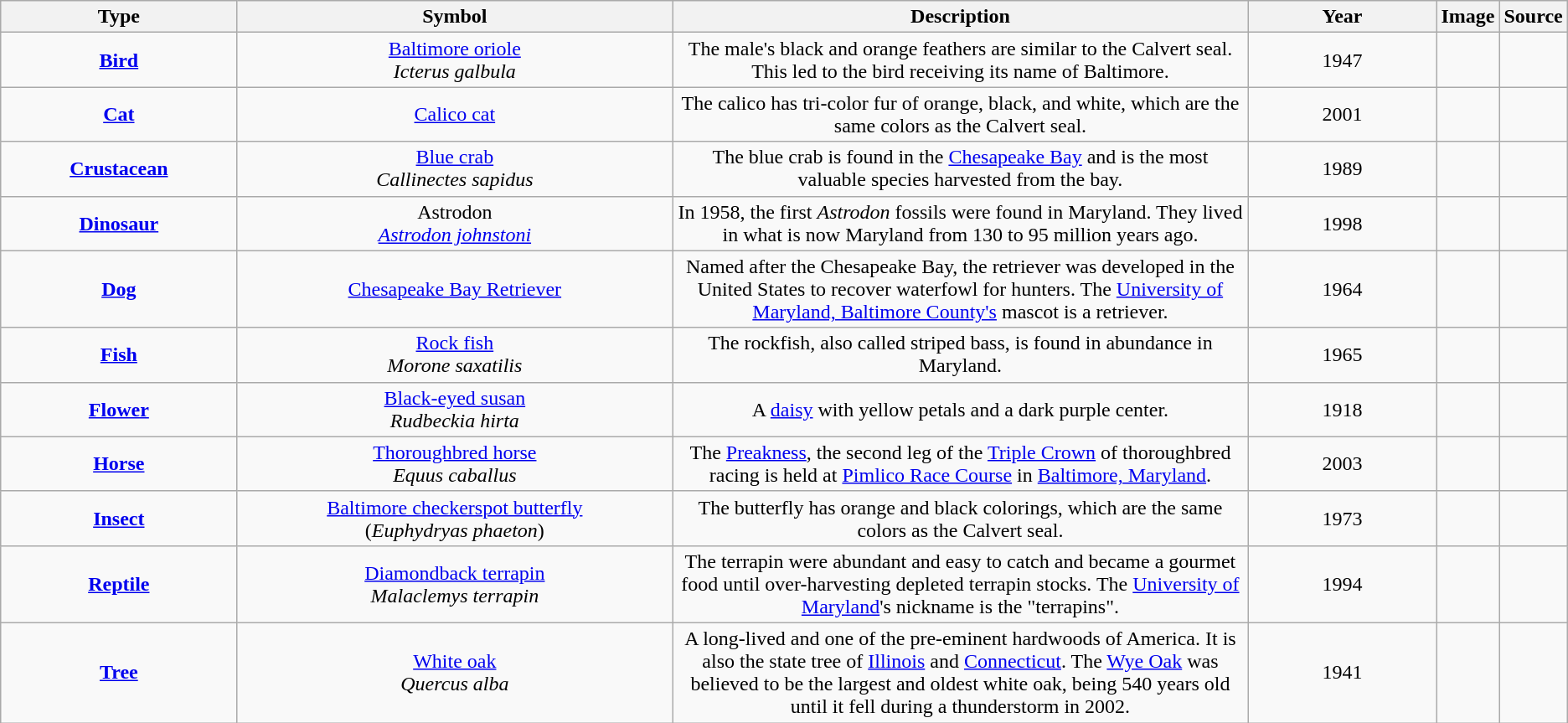<table class="wikitable" style="text-align:center;">
<tr>
<th width=16%>Type</th>
<th width=30%>Symbol</th>
<th width=40%>Description</th>
<th width=13%>Year</th>
<th width=13%>Image</th>
<th width=10%>Source</th>
</tr>
<tr>
<td><strong><a href='#'>Bird</a></strong></td>
<td><a href='#'>Baltimore oriole</a><br><em>Icterus galbula</em></td>
<td>The male's black and orange feathers are similar to the Calvert seal.  This led to the bird receiving its name of Baltimore.</td>
<td>1947</td>
<td></td>
<td></td>
</tr>
<tr>
<td><strong><a href='#'>Cat</a></strong></td>
<td><a href='#'>Calico cat</a></td>
<td>The calico has tri-color fur of orange, black, and white, which are the same colors as the Calvert seal.</td>
<td>2001</td>
<td></td>
<td></td>
</tr>
<tr>
<td><strong><a href='#'>Crustacean</a></strong></td>
<td><a href='#'>Blue crab</a><br><em>Callinectes sapidus</em></td>
<td>The blue crab is found in the <a href='#'>Chesapeake Bay</a> and is the most valuable species harvested from the bay.</td>
<td>1989</td>
<td></td>
<td></td>
</tr>
<tr>
<td><strong><a href='#'>Dinosaur</a></strong></td>
<td>Astrodon<br><em><a href='#'>Astrodon johnstoni</a></em></td>
<td>In 1958, the first <em>Astrodon</em> fossils were found in Maryland.  They lived in what is now Maryland from 130 to 95 million years ago.</td>
<td>1998</td>
<td></td>
<td></td>
</tr>
<tr>
<td><strong><a href='#'>Dog</a></strong></td>
<td><a href='#'>Chesapeake Bay Retriever</a></td>
<td>Named after the Chesapeake Bay, the retriever was developed in the United States to recover waterfowl for hunters. The <a href='#'>University of Maryland, Baltimore County's</a> mascot is a retriever.</td>
<td>1964</td>
<td></td>
<td></td>
</tr>
<tr>
<td><strong><a href='#'>Fish</a></strong></td>
<td><a href='#'>Rock fish</a><br><em>Morone saxatilis</em></td>
<td>The rockfish, also called striped bass, is found in abundance in Maryland.</td>
<td>1965</td>
<td></td>
<td></td>
</tr>
<tr>
<td><strong><a href='#'>Flower</a></strong></td>
<td><a href='#'>Black-eyed susan</a><br><em>Rudbeckia hirta</em></td>
<td>A <a href='#'>daisy</a> with yellow petals and a dark purple center.</td>
<td>1918</td>
<td></td>
<td></td>
</tr>
<tr>
<td><strong><a href='#'>Horse</a></strong></td>
<td><a href='#'>Thoroughbred horse</a><br><em>Equus caballus</em></td>
<td>The <a href='#'>Preakness</a>, the second leg of the <a href='#'>Triple Crown</a> of thoroughbred racing is held at <a href='#'>Pimlico Race Course</a> in <a href='#'>Baltimore, Maryland</a>.</td>
<td>2003</td>
<td></td>
<td></td>
</tr>
<tr>
<td><strong><a href='#'>Insect</a></strong></td>
<td><a href='#'>Baltimore checkerspot butterfly</a><br>(<em>Euphydryas phaeton</em>)</td>
<td>The butterfly has orange and black colorings, which are the same colors as the Calvert seal.</td>
<td>1973</td>
<td></td>
<td></td>
</tr>
<tr>
<td><strong><a href='#'>Reptile</a></strong></td>
<td><a href='#'>Diamondback terrapin</a><br><em>Malaclemys terrapin</em></td>
<td>The terrapin were abundant and easy to catch and became a gourmet food until over-harvesting depleted terrapin stocks.  The <a href='#'>University of Maryland</a>'s nickname is the "terrapins".</td>
<td>1994</td>
<td></td>
<td></td>
</tr>
<tr>
<td><strong><a href='#'>Tree</a></strong></td>
<td><a href='#'>White oak</a><br><em>Quercus alba</em></td>
<td>A long-lived and one of the pre-eminent hardwoods of America.  It is also the state tree of <a href='#'>Illinois</a> and <a href='#'>Connecticut</a>.  The <a href='#'>Wye Oak</a> was believed to be the largest and oldest white oak, being 540 years old until it fell during a thunderstorm in 2002.</td>
<td>1941</td>
<td></td>
<td></td>
</tr>
</table>
